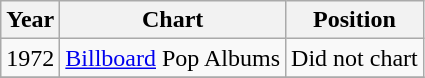<table class="wikitable">
<tr>
<th align="left">Year</th>
<th align="left">Chart</th>
<th align="left">Position</th>
</tr>
<tr>
<td align="left">1972</td>
<td align="left"><a href='#'>Billboard</a> Pop Albums</td>
<td align="left">Did not chart</td>
</tr>
<tr>
</tr>
</table>
